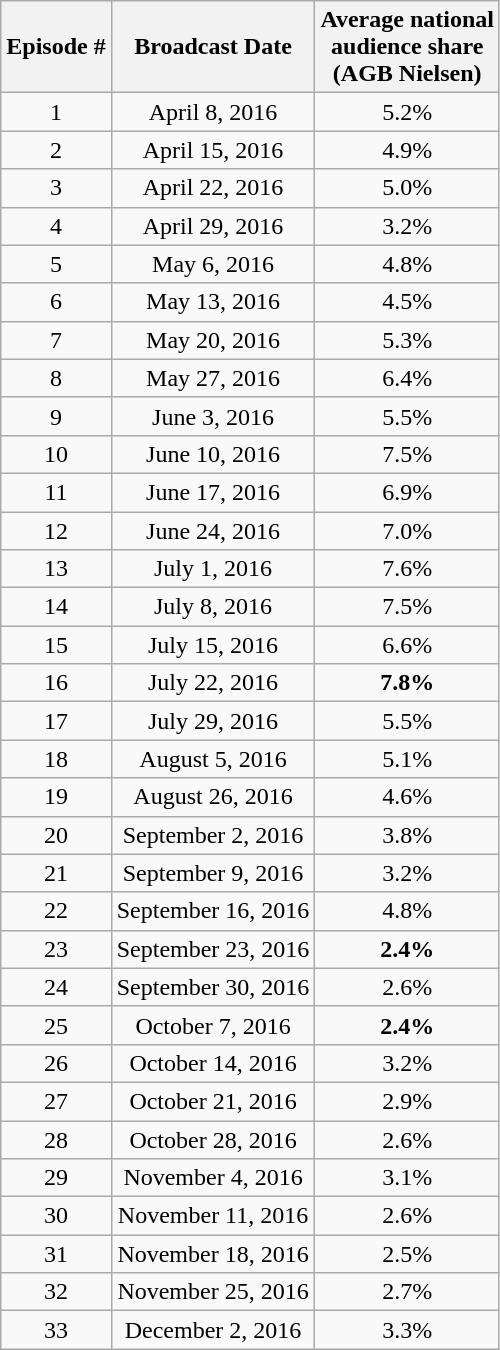<table class="wikitable" style="text-align:center;">
<tr>
<th>Episode #</th>
<th>Broadcast Date</th>
<th>Average national<br>audience share<br>(AGB Nielsen)</th>
</tr>
<tr>
<td>1</td>
<td>April 8, 2016</td>
<td>5.2%</td>
</tr>
<tr>
<td>2</td>
<td>April 15, 2016</td>
<td>4.9%</td>
</tr>
<tr>
<td>3</td>
<td>April 22, 2016</td>
<td>5.0%</td>
</tr>
<tr>
<td>4</td>
<td>April 29, 2016</td>
<td>3.2%</td>
</tr>
<tr>
<td>5</td>
<td>May 6, 2016</td>
<td>4.8%</td>
</tr>
<tr>
<td>6</td>
<td>May 13, 2016</td>
<td>4.5%</td>
</tr>
<tr>
<td>7</td>
<td>May 20, 2016</td>
<td>5.3%</td>
</tr>
<tr>
<td>8</td>
<td>May 27, 2016</td>
<td>6.4%</td>
</tr>
<tr>
<td>9</td>
<td>June 3, 2016</td>
<td>5.5%</td>
</tr>
<tr>
<td>10</td>
<td>June 10, 2016</td>
<td>7.5%</td>
</tr>
<tr>
<td>11</td>
<td>June 17, 2016</td>
<td>6.9%</td>
</tr>
<tr>
<td>12</td>
<td>June 24, 2016</td>
<td>7.0%</td>
</tr>
<tr>
<td>13</td>
<td>July 1, 2016</td>
<td>7.6%</td>
</tr>
<tr>
<td>14</td>
<td>July 8, 2016</td>
<td>7.5%</td>
</tr>
<tr>
<td>15</td>
<td>July 15, 2016</td>
<td>6.6%</td>
</tr>
<tr>
<td>16</td>
<td>July 22, 2016</td>
<td><span><strong>7.8%</strong></span></td>
</tr>
<tr>
<td>17</td>
<td>July 29, 2016</td>
<td>5.5%</td>
</tr>
<tr>
<td>18</td>
<td>August 5, 2016</td>
<td>5.1%</td>
</tr>
<tr>
<td>19</td>
<td>August 26, 2016</td>
<td>4.6%</td>
</tr>
<tr>
<td>20</td>
<td>September 2, 2016</td>
<td>3.8%</td>
</tr>
<tr>
<td>21</td>
<td>September 9, 2016</td>
<td>3.2%</td>
</tr>
<tr>
<td>22</td>
<td>September 16, 2016</td>
<td>4.8%</td>
</tr>
<tr>
<td>23</td>
<td>September 23, 2016</td>
<td><span><strong>2.4%</strong></span></td>
</tr>
<tr>
<td>24</td>
<td>September 30, 2016</td>
<td>2.6%</td>
</tr>
<tr>
<td>25</td>
<td>October 7, 2016</td>
<td><span><strong>2.4%</strong></span></td>
</tr>
<tr>
<td>26</td>
<td>October 14, 2016</td>
<td>3.2%</td>
</tr>
<tr>
<td>27</td>
<td>October 21, 2016</td>
<td>2.9%</td>
</tr>
<tr>
<td>28</td>
<td>October 28, 2016</td>
<td>2.6%</td>
</tr>
<tr>
<td>29</td>
<td>November 4, 2016</td>
<td>3.1%</td>
</tr>
<tr>
<td>30</td>
<td>November 11, 2016</td>
<td>2.6%</td>
</tr>
<tr>
<td>31</td>
<td>November 18, 2016</td>
<td>2.5%</td>
</tr>
<tr>
<td>32</td>
<td>November 25, 2016</td>
<td>2.7%</td>
</tr>
<tr>
<td>33</td>
<td>December 2, 2016</td>
<td>3.3%</td>
</tr>
</table>
